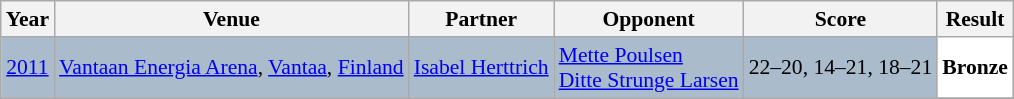<table class="sortable wikitable" style="font-size: 90%;">
<tr>
<th>Year</th>
<th>Venue</th>
<th>Partner</th>
<th>Opponent</th>
<th>Score</th>
<th>Result</th>
</tr>
<tr style="background:#AABBCC">
<td align="center"><a href='#'>2011</a></td>
<td align="left"><a href='#'>Vantaan Energia Arena</a>, <a href='#'>Vantaa</a>, <a href='#'>Finland</a></td>
<td align="left"> <a href='#'>Isabel Herttrich</a></td>
<td align="left"> <a href='#'>Mette Poulsen</a> <br>  <a href='#'>Ditte Strunge Larsen</a></td>
<td align="center">22–20, 14–21, 18–21</td>
<td style="text-align:left; background:white"> <strong>Bronze</strong></td>
</tr>
<tr>
</tr>
</table>
